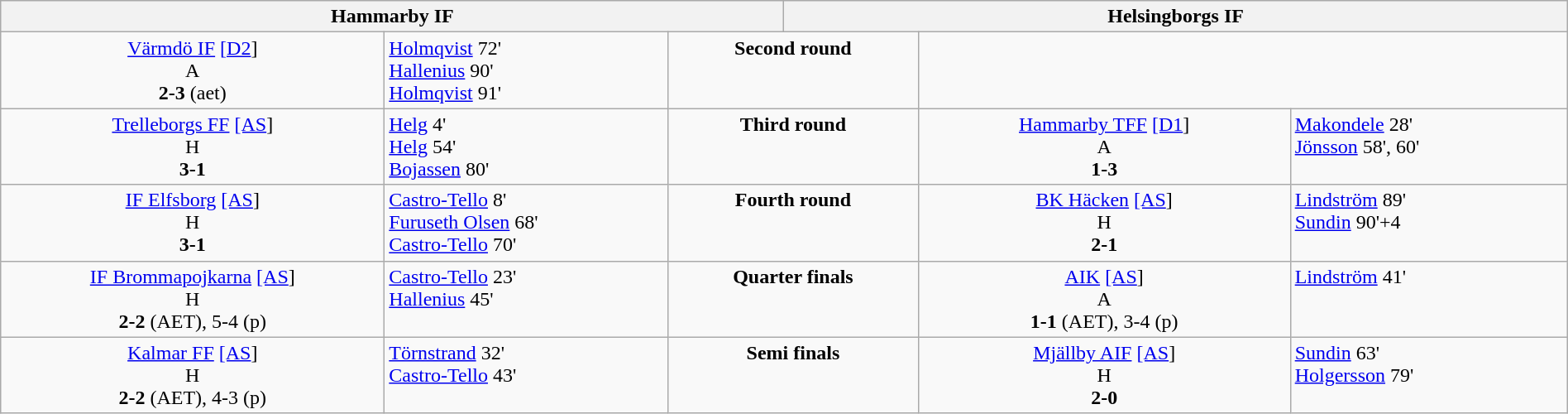<table width=100% border=0 class=wikitable>
<tr valign=top>
<th colspan=3 width=45%>Hammarby IF</th>
<th colspan=3 width=45%>Helsingborgs IF</th>
</tr>
<tr valign=top align=center>
<td><a href='#'>Värmdö IF</a> <a href='#'>[D2</a>]<br>A<br><strong>2-3</strong> (aet)</td>
<td align=left><a href='#'>Holmqvist</a> 72'<br><a href='#'>Hallenius</a> 90'<br><a href='#'>Holmqvist</a> 91'</td>
<td colspan=2><strong>Second round</strong></td>
<td colspan=2></td>
</tr>
<tr valign=top align=center>
<td><a href='#'>Trelleborgs FF</a> <a href='#'>[AS</a>]<br>H<br><strong>3-1</strong></td>
<td align=left><a href='#'>Helg</a> 4'<br><a href='#'>Helg</a> 54'<br><a href='#'>Bojassen</a> 80'</td>
<td colspan=2><strong>Third round</strong></td>
<td><a href='#'>Hammarby TFF</a> <a href='#'>[D1</a>]<br>A<br><strong>1-3</strong></td>
<td align=left><a href='#'>Makondele</a> 28'<br><a href='#'>Jönsson</a> 58', 60'</td>
</tr>
<tr valign=top align=center>
<td><a href='#'>IF Elfsborg</a> <a href='#'>[AS</a>]<br>H<br><strong>3-1</strong></td>
<td align=left><a href='#'>Castro-Tello</a> 8'<br><a href='#'>Furuseth Olsen</a> 68'<br><a href='#'>Castro-Tello</a> 70'</td>
<td colspan=2><strong>Fourth round</strong></td>
<td><a href='#'>BK Häcken</a> <a href='#'>[AS</a>]<br>H<br><strong>2-1</strong></td>
<td align=left><a href='#'>Lindström</a> 89'<br><a href='#'>Sundin</a> 90'+4</td>
</tr>
<tr valign=top align=center>
<td><a href='#'>IF Brommapojkarna</a> <a href='#'>[AS</a>]<br>H<br><strong>2-2</strong> (AET), 5-4 (p)</td>
<td align=left><a href='#'>Castro-Tello</a> 23'<br><a href='#'>Hallenius</a> 45'</td>
<td colspan=2><strong>Quarter finals</strong></td>
<td><a href='#'>AIK</a> <a href='#'>[AS</a>]<br>A<br><strong>1-1</strong> (AET), 3-4 (p)</td>
<td align=left><a href='#'>Lindström</a> 41'</td>
</tr>
<tr valign=top align=center>
<td><a href='#'>Kalmar FF</a> <a href='#'>[AS</a>]<br>H<br><strong>2-2</strong> (AET), 4-3 (p)</td>
<td align=left><a href='#'>Törnstrand</a> 32'<br><a href='#'>Castro-Tello</a> 43'</td>
<td colspan=2><strong>Semi finals</strong></td>
<td><a href='#'>Mjällby AIF</a> <a href='#'>[AS</a>]<br>H<br><strong>2-0</strong></td>
<td align=left><a href='#'>Sundin</a> 63'<br><a href='#'>Holgersson</a> 79'</td>
</tr>
</table>
